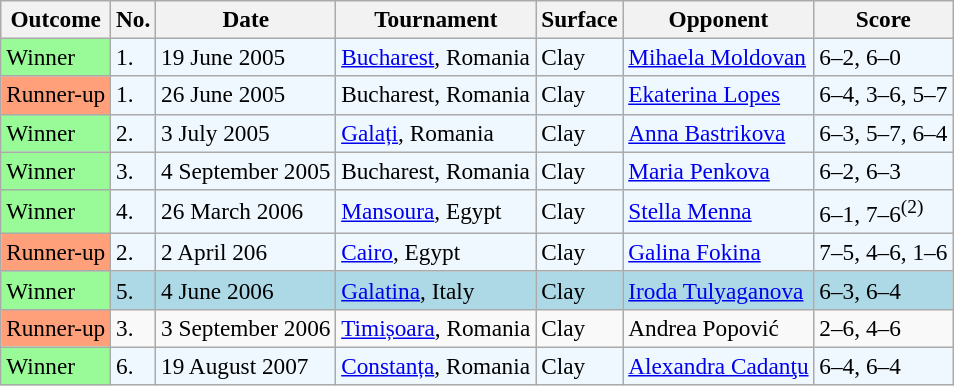<table class="sortable wikitable" style="font-size:97%;">
<tr>
<th>Outcome</th>
<th>No.</th>
<th>Date</th>
<th>Tournament</th>
<th>Surface</th>
<th>Opponent</th>
<th class="unsortable">Score</th>
</tr>
<tr style="background:#f0f8ff;">
<td style="background:#98fb98;">Winner</td>
<td>1.</td>
<td>19 June 2005</td>
<td><a href='#'>Bucharest</a>, Romania</td>
<td>Clay</td>
<td> <a href='#'>Mihaela Moldovan</a></td>
<td>6–2, 6–0</td>
</tr>
<tr style="background:#f0f8ff;">
<td style="background:#ffa07a;">Runner-up</td>
<td>1.</td>
<td>26 June 2005</td>
<td>Bucharest, Romania</td>
<td>Clay</td>
<td> <a href='#'>Ekaterina Lopes</a></td>
<td>6–4, 3–6, 5–7</td>
</tr>
<tr style="background:#f0f8ff;">
<td style="background:#98fb98;">Winner</td>
<td>2.</td>
<td>3 July 2005</td>
<td><a href='#'>Galați</a>, Romania</td>
<td>Clay</td>
<td> <a href='#'>Anna Bastrikova</a></td>
<td>6–3, 5–7, 6–4</td>
</tr>
<tr style="background:#f0f8ff;">
<td style="background:#98fb98;">Winner</td>
<td>3.</td>
<td>4 September 2005</td>
<td>Bucharest, Romania</td>
<td>Clay</td>
<td> <a href='#'>Maria Penkova</a></td>
<td>6–2, 6–3</td>
</tr>
<tr style="background:#f0f8ff;">
<td style="background:#98fb98;">Winner</td>
<td>4.</td>
<td>26 March 2006</td>
<td><a href='#'>Mansoura</a>, Egypt</td>
<td>Clay</td>
<td> <a href='#'>Stella Menna</a></td>
<td>6–1, 7–6<sup>(2)</sup></td>
</tr>
<tr style="background:#f0f8ff;">
<td style="background:#ffa07a;">Runner-up</td>
<td>2.</td>
<td>2 April 206</td>
<td><a href='#'>Cairo</a>, Egypt</td>
<td>Clay</td>
<td> <a href='#'>Galina Fokina</a></td>
<td>7–5, 4–6, 1–6</td>
</tr>
<tr style="background:lightblue;">
<td style="background:#98fb98;">Winner</td>
<td>5.</td>
<td>4 June 2006</td>
<td><a href='#'>Galatina</a>, Italy</td>
<td>Clay</td>
<td> <a href='#'>Iroda Tulyaganova</a></td>
<td>6–3, 6–4</td>
</tr>
<tr>
<td style="background:#ffa07a;">Runner-up</td>
<td>3.</td>
<td>3 September 2006</td>
<td><a href='#'>Timișoara</a>, Romania</td>
<td>Clay</td>
<td> Andrea Popović</td>
<td>2–6, 4–6</td>
</tr>
<tr style="background:#f0f8ff;">
<td style="background:#98fb98;">Winner</td>
<td>6.</td>
<td>19 August 2007</td>
<td><a href='#'>Constanța</a>, Romania</td>
<td>Clay</td>
<td> <a href='#'>Alexandra Cadanţu</a></td>
<td>6–4, 6–4</td>
</tr>
</table>
